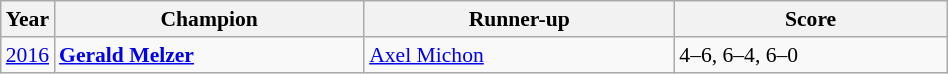<table class="wikitable" style="font-size:90%">
<tr>
<th>Year</th>
<th width="200">Champion</th>
<th width="200">Runner-up</th>
<th width="175">Score</th>
</tr>
<tr>
<td><a href='#'>2016</a></td>
<td> <strong><a href='#'>Gerald Melzer</a></strong></td>
<td> <a href='#'>Axel Michon</a></td>
<td>4–6, 6–4, 6–0</td>
</tr>
</table>
